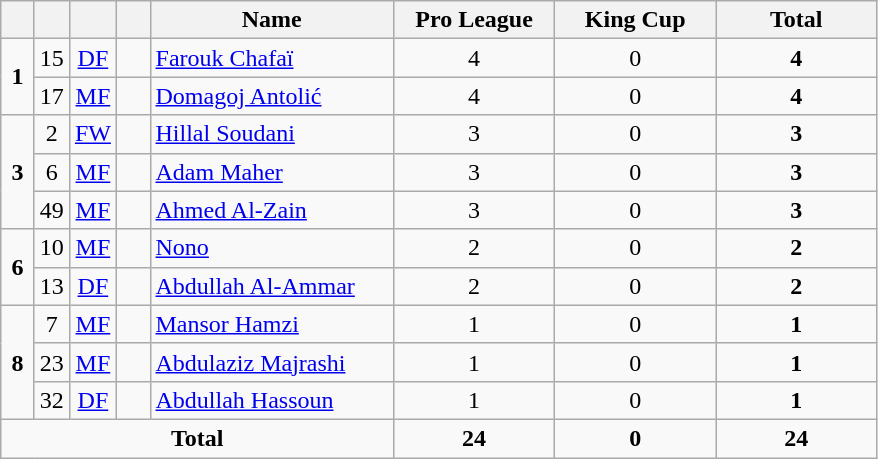<table class="wikitable" style="text-align:center">
<tr>
<th width=15></th>
<th width=15></th>
<th width=15></th>
<th width=15></th>
<th width=155>Name</th>
<th width=100>Pro League</th>
<th width=100>King Cup</th>
<th width=100>Total</th>
</tr>
<tr>
<td rowspan=2><strong>1</strong></td>
<td>15</td>
<td><a href='#'>DF</a></td>
<td></td>
<td align=left><a href='#'>Farouk Chafaï</a></td>
<td>4</td>
<td>0</td>
<td><strong>4</strong></td>
</tr>
<tr>
<td>17</td>
<td><a href='#'>MF</a></td>
<td></td>
<td align=left><a href='#'>Domagoj Antolić</a></td>
<td>4</td>
<td>0</td>
<td><strong>4</strong></td>
</tr>
<tr>
<td rowspan=3><strong>3</strong></td>
<td>2</td>
<td><a href='#'>FW</a></td>
<td></td>
<td align=left><a href='#'>Hillal Soudani</a></td>
<td>3</td>
<td>0</td>
<td><strong>3</strong></td>
</tr>
<tr>
<td>6</td>
<td><a href='#'>MF</a></td>
<td></td>
<td align=left><a href='#'>Adam Maher</a></td>
<td>3</td>
<td>0</td>
<td><strong>3</strong></td>
</tr>
<tr>
<td>49</td>
<td><a href='#'>MF</a></td>
<td></td>
<td align=left><a href='#'>Ahmed Al-Zain</a></td>
<td>3</td>
<td>0</td>
<td><strong>3</strong></td>
</tr>
<tr>
<td rowspan=2><strong>6</strong></td>
<td>10</td>
<td><a href='#'>MF</a></td>
<td></td>
<td align=left><a href='#'>Nono</a></td>
<td>2</td>
<td>0</td>
<td><strong>2</strong></td>
</tr>
<tr>
<td>13</td>
<td><a href='#'>DF</a></td>
<td></td>
<td align=left><a href='#'>Abdullah Al-Ammar</a></td>
<td>2</td>
<td>0</td>
<td><strong>2</strong></td>
</tr>
<tr>
<td rowspan=3><strong>8</strong></td>
<td>7</td>
<td><a href='#'>MF</a></td>
<td></td>
<td align=left><a href='#'>Mansor Hamzi</a></td>
<td>1</td>
<td>0</td>
<td><strong>1</strong></td>
</tr>
<tr>
<td>23</td>
<td><a href='#'>MF</a></td>
<td></td>
<td align=left><a href='#'>Abdulaziz Majrashi</a></td>
<td>1</td>
<td>0</td>
<td><strong>1</strong></td>
</tr>
<tr>
<td>32</td>
<td><a href='#'>DF</a></td>
<td></td>
<td align=left><a href='#'>Abdullah Hassoun</a></td>
<td>1</td>
<td>0</td>
<td><strong>1</strong></td>
</tr>
<tr>
<td colspan=5><strong>Total</strong></td>
<td><strong>24</strong></td>
<td><strong>0</strong></td>
<td><strong>24</strong></td>
</tr>
</table>
